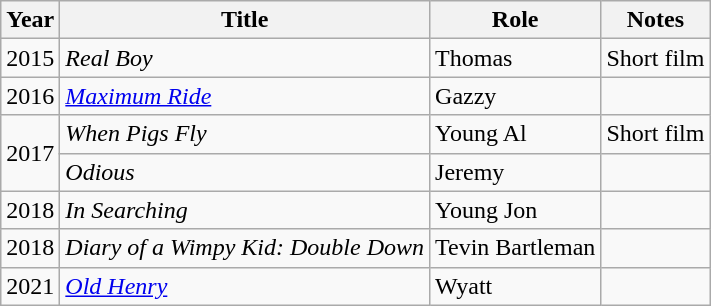<table class="wikitable sortable">
<tr>
<th>Year</th>
<th>Title</th>
<th>Role</th>
<th>Notes</th>
</tr>
<tr>
<td>2015</td>
<td><em>Real Boy</em></td>
<td>Thomas</td>
<td>Short film</td>
</tr>
<tr>
<td>2016</td>
<td><em><a href='#'>Maximum Ride</a></em></td>
<td>Gazzy</td>
<td></td>
</tr>
<tr>
<td rowspan="2">2017</td>
<td><em>When Pigs Fly</em></td>
<td>Young Al</td>
<td>Short film</td>
</tr>
<tr>
<td><em>Odious</em></td>
<td>Jeremy</td>
<td></td>
</tr>
<tr>
<td>2018</td>
<td><em>In Searching</em></td>
<td>Young Jon</td>
<td></td>
</tr>
<tr>
<td>2018</td>
<td><em>Diary of a Wimpy Kid: Double Down</em></td>
<td>Tevin  Bartleman</td>
<td></td>
</tr>
<tr>
<td>2021</td>
<td><em><a href='#'>Old Henry</a></em></td>
<td>Wyatt</td>
<td></td>
</tr>
</table>
